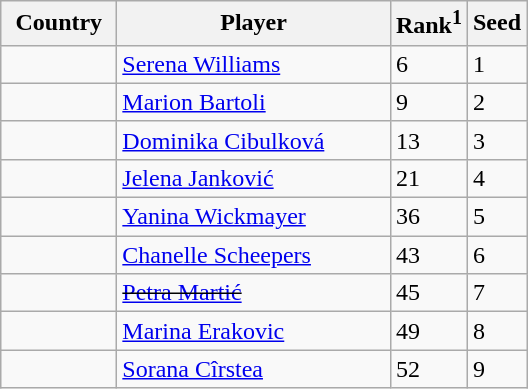<table class="sortable wikitable">
<tr>
<th width="70">Country</th>
<th width="175">Player</th>
<th>Rank<sup>1</sup></th>
<th>Seed</th>
</tr>
<tr>
<td></td>
<td><a href='#'>Serena Williams</a></td>
<td>6</td>
<td>1</td>
</tr>
<tr>
<td></td>
<td><a href='#'>Marion Bartoli</a></td>
<td>9</td>
<td>2</td>
</tr>
<tr>
<td></td>
<td><a href='#'>Dominika Cibulková</a></td>
<td>13</td>
<td>3</td>
</tr>
<tr>
<td></td>
<td><a href='#'>Jelena Janković</a></td>
<td>21</td>
<td>4</td>
</tr>
<tr>
<td></td>
<td><a href='#'>Yanina Wickmayer</a></td>
<td>36</td>
<td>5</td>
</tr>
<tr>
<td></td>
<td><a href='#'>Chanelle Scheepers</a></td>
<td>43</td>
<td>6</td>
</tr>
<tr>
<td></td>
<td><s><a href='#'>Petra Martić</a></s></td>
<td>45</td>
<td>7</td>
</tr>
<tr>
<td></td>
<td><a href='#'>Marina Erakovic</a></td>
<td>49</td>
<td>8</td>
</tr>
<tr>
<td></td>
<td><a href='#'>Sorana Cîrstea</a></td>
<td>52</td>
<td>9</td>
</tr>
</table>
